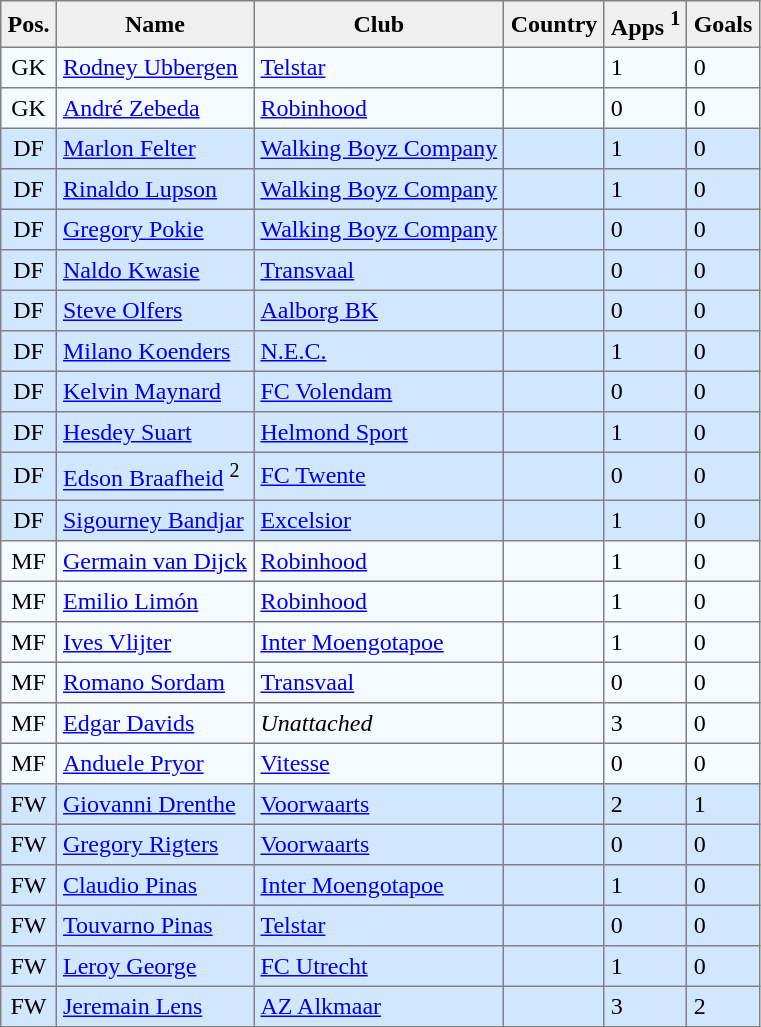<table bgcolor="#f7f8ff" cellpadding="4" cellspacing="2" border="1" style="font-size: 100%; border: gray solid 1px; border-collapse: collapse;">
<tr style="background:#efefef;">
<td align="center"><strong>Pos.</strong></td>
<td align="center"><strong>Name</strong></td>
<td align="center"><strong>Club</strong></td>
<td align="center"><strong>Country</strong></td>
<td align="center"><strong>Apps <sup>1</sup></strong></td>
<td align="center"><strong>Goals</strong></td>
</tr>
<tr bgcolor=#F5FAFF>
<td align="center">GK</td>
<td><a href='#'>Rodney Ubbergen</a></td>
<td><a href='#'>Telstar</a></td>
<td></td>
<td>1</td>
<td>0</td>
</tr>
<tr bgcolor=#F5FAFF>
<td align="center">GK</td>
<td><a href='#'>André Zebeda</a></td>
<td><a href='#'>Robinhood</a></td>
<td></td>
<td>0</td>
<td>0</td>
</tr>
<tr bgcolor=#D0E7FF>
<td align="center">DF</td>
<td><a href='#'>Marlon Felter</a></td>
<td><a href='#'>Walking Boyz Company</a></td>
<td></td>
<td>1</td>
<td>0</td>
</tr>
<tr bgcolor=#D0E7FF>
<td align="center">DF</td>
<td><a href='#'>Rinaldo Lupson</a></td>
<td><a href='#'>Walking Boyz Company</a></td>
<td></td>
<td>1</td>
<td>0</td>
</tr>
<tr bgcolor=#D0E7FF>
<td align="center">DF</td>
<td><a href='#'>Gregory Pokie</a></td>
<td><a href='#'>Walking Boyz Company</a></td>
<td></td>
<td>0</td>
<td>0</td>
</tr>
<tr bgcolor=#D0E7FF>
<td align="center">DF</td>
<td><a href='#'>Naldo Kwasie</a></td>
<td><a href='#'>Transvaal</a></td>
<td></td>
<td>0</td>
<td>0</td>
</tr>
<tr bgcolor=#D0E7FF>
<td align="center">DF</td>
<td><a href='#'>Steve Olfers</a></td>
<td><a href='#'>Aalborg BK</a></td>
<td></td>
<td>0</td>
<td>0</td>
</tr>
<tr bgcolor=#D0E7FF>
<td align="center">DF</td>
<td><a href='#'>Milano Koenders</a></td>
<td><a href='#'>N.E.C.</a></td>
<td></td>
<td>1</td>
<td>0</td>
</tr>
<tr bgcolor=#D0E7FF>
<td align="center">DF</td>
<td><a href='#'>Kelvin Maynard</a></td>
<td><a href='#'>FC Volendam</a></td>
<td></td>
<td>0</td>
<td>0</td>
</tr>
<tr bgcolor=#D0E7FF>
<td align="center">DF</td>
<td><a href='#'>Hesdey Suart</a></td>
<td><a href='#'>Helmond Sport</a></td>
<td></td>
<td>1</td>
<td>0</td>
</tr>
<tr bgcolor=#D0E7FF>
<td align="center">DF</td>
<td><a href='#'>Edson Braafheid</a> <sup>2</sup></td>
<td><a href='#'>FC Twente</a></td>
<td></td>
<td>0</td>
<td>0</td>
</tr>
<tr bgcolor=#D0E7FF>
<td align="center">DF</td>
<td><a href='#'>Sigourney Bandjar</a></td>
<td><a href='#'>Excelsior</a></td>
<td></td>
<td>1</td>
<td>0</td>
</tr>
<tr bgcolor=#F5FAFF>
<td align="center">MF</td>
<td><a href='#'>Germain van Dijck</a></td>
<td><a href='#'>Robinhood</a></td>
<td></td>
<td>1</td>
<td>0</td>
</tr>
<tr bgcolor=#F5FAFF>
<td align="center">MF</td>
<td><a href='#'>Emilio Limón</a></td>
<td><a href='#'>Robinhood</a></td>
<td></td>
<td>1</td>
<td>0</td>
</tr>
<tr bgcolor=#F5FAFF>
<td align="center">MF</td>
<td><a href='#'>Ives Vlijter</a></td>
<td><a href='#'>Inter Moengotapoe</a></td>
<td></td>
<td>1</td>
<td>0</td>
</tr>
<tr bgcolor=#F5FAFF>
<td align="center">MF</td>
<td><a href='#'>Romano Sordam</a></td>
<td><a href='#'>Transvaal</a></td>
<td></td>
<td>0</td>
<td>0</td>
</tr>
<tr bgcolor=#F5FAFF>
<td align="center">MF</td>
<td><a href='#'>Edgar Davids</a></td>
<td><em>Unattached</em></td>
<td></td>
<td>3</td>
<td>0</td>
</tr>
<tr bgcolor=#F5FAFF>
<td align="center">MF</td>
<td><a href='#'>Anduele Pryor</a></td>
<td><a href='#'>Vitesse</a></td>
<td></td>
<td>0</td>
<td>0</td>
</tr>
<tr bgcolor=#D0E7FF>
<td align="center">FW</td>
<td><a href='#'>Giovanni Drenthe</a></td>
<td><a href='#'>Voorwaarts</a></td>
<td></td>
<td>2</td>
<td>1</td>
</tr>
<tr bgcolor=#D0E7FF>
<td align="center">FW</td>
<td><a href='#'>Gregory Rigters</a></td>
<td><a href='#'>Voorwaarts</a></td>
<td></td>
<td>0</td>
<td>0</td>
</tr>
<tr bgcolor=#D0E7FF>
<td align="center">FW</td>
<td><a href='#'>Claudio Pinas</a></td>
<td><a href='#'>Inter Moengotapoe</a></td>
<td></td>
<td>1</td>
<td>0</td>
</tr>
<tr bgcolor=#D0E7FF>
<td align="center">FW</td>
<td><a href='#'>Touvarno Pinas</a></td>
<td><a href='#'>Telstar</a></td>
<td></td>
<td>0</td>
<td>0</td>
</tr>
<tr bgcolor=#D0E7FF>
<td align="center">FW</td>
<td><a href='#'>Leroy George</a></td>
<td><a href='#'>FC Utrecht</a></td>
<td></td>
<td>1</td>
<td>0</td>
</tr>
<tr bgcolor=#D0E7FF>
<td align="center">FW</td>
<td><a href='#'>Jeremain Lens</a></td>
<td><a href='#'>AZ Alkmaar</a></td>
<td></td>
<td>3</td>
<td>2</td>
</tr>
</table>
